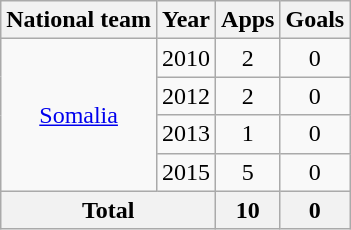<table class="wikitable" style="text-align:center">
<tr>
<th>National team</th>
<th>Year</th>
<th>Apps</th>
<th>Goals</th>
</tr>
<tr>
<td rowspan="4"><a href='#'>Somalia</a></td>
<td>2010</td>
<td>2</td>
<td>0</td>
</tr>
<tr>
<td>2012</td>
<td>2</td>
<td>0</td>
</tr>
<tr>
<td>2013</td>
<td>1</td>
<td>0</td>
</tr>
<tr>
<td>2015</td>
<td>5</td>
<td>0</td>
</tr>
<tr>
<th colspan=2>Total</th>
<th>10</th>
<th>0</th>
</tr>
</table>
